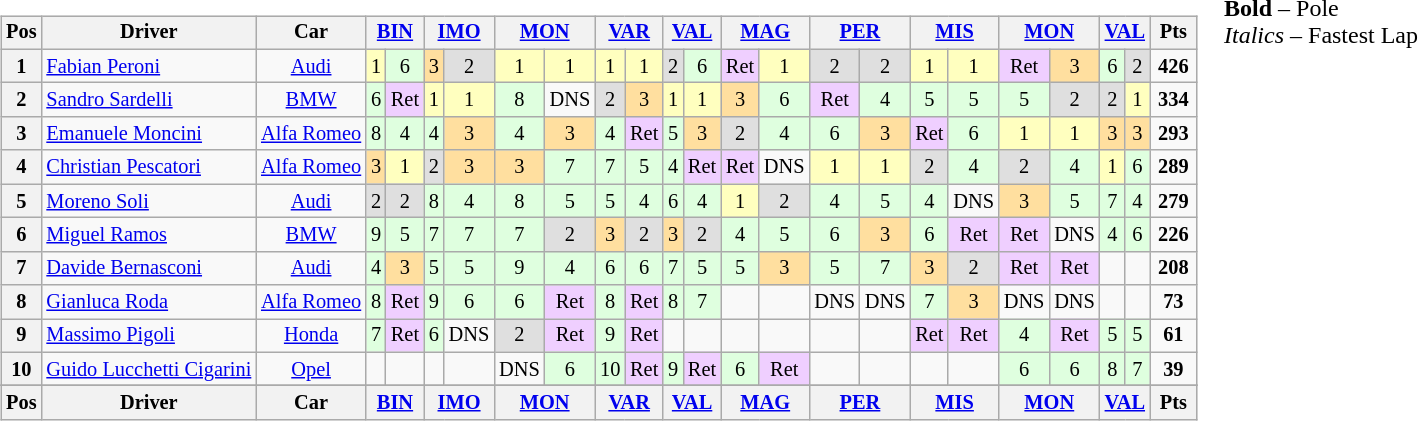<table>
<tr>
<td valign="top"><br><table align="left"| class="wikitable" style="font-size: 85%; text-align: center">
<tr valign="top">
<th valign="middle">Pos</th>
<th valign="middle">Driver</th>
<th valign="middle">Car</th>
<th colspan=2><a href='#'>BIN</a><br></th>
<th colspan=2><a href='#'>IMO</a><br></th>
<th colspan=2><a href='#'>MON</a><br></th>
<th colspan=2><a href='#'>VAR</a><br></th>
<th colspan=2><a href='#'>VAL</a><br></th>
<th colspan=2><a href='#'>MAG</a><br></th>
<th colspan=2><a href='#'>PER</a><br></th>
<th colspan=2><a href='#'>MIS</a><br></th>
<th colspan=2><a href='#'>MON</a><br></th>
<th colspan=2><a href='#'>VAL</a><br></th>
<th valign="middle"> Pts </th>
</tr>
<tr>
<th>1</th>
<td align="left"> <a href='#'>Fabian Peroni</a></td>
<td><a href='#'>Audi</a></td>
<td style="background:#ffffbf;">1</td>
<td style="background:#dfffdf;">6</td>
<td style="background:#ffdf9f;">3</td>
<td style="background:#dfdfdf;">2</td>
<td style="background:#ffffbf;">1</td>
<td style="background:#ffffbf;">1</td>
<td style="background:#ffffbf;">1</td>
<td style="background:#ffffbf;">1</td>
<td style="background:#dfdfdf;">2</td>
<td style="background:#dfffdf;">6</td>
<td style="background:#efcfff;">Ret</td>
<td style="background:#ffffbf;">1</td>
<td style="background:#dfdfdf;">2</td>
<td style="background:#dfdfdf;">2</td>
<td style="background:#ffffbf;">1</td>
<td style="background:#ffffbf;">1</td>
<td style="background:#efcfff;">Ret</td>
<td style="background:#ffdf9f;">3</td>
<td style="background:#dfffdf;">6</td>
<td style="background:#dfdfdf;">2</td>
<td><strong>426</strong></td>
</tr>
<tr>
<th>2</th>
<td align="left"> <a href='#'>Sandro Sardelli</a></td>
<td><a href='#'>BMW</a></td>
<td style="background:#dfffdf;">6</td>
<td style="background:#efcfff;">Ret</td>
<td style="background:#ffffbf;">1</td>
<td style="background:#ffffbf;">1</td>
<td style="background:#dfffdf;">8</td>
<td>DNS</td>
<td style="background:#dfdfdf;">2</td>
<td style="background:#ffdf9f;">3</td>
<td style="background:#ffffbf;">1</td>
<td style="background:#ffffbf;">1</td>
<td style="background:#ffdf9f;">3</td>
<td style="background:#dfffdf;">6</td>
<td style="background:#efcfff;">Ret</td>
<td style="background:#dfffdf;">4</td>
<td style="background:#dfffdf;">5</td>
<td style="background:#dfffdf;">5</td>
<td style="background:#dfffdf;">5</td>
<td style="background:#dfdfdf;">2</td>
<td style="background:#dfdfdf;">2</td>
<td style="background:#ffffbf;">1</td>
<td><strong>334</strong></td>
</tr>
<tr>
<th>3</th>
<td align="left"> <a href='#'>Emanuele Moncini</a></td>
<td><a href='#'>Alfa Romeo</a></td>
<td style="background:#dfffdf;">8</td>
<td style="background:#dfffdf;">4</td>
<td style="background:#dfffdf;">4</td>
<td style="background:#ffdf9f;">3</td>
<td style="background:#dfffdf;">4</td>
<td style="background:#ffdf9f;">3</td>
<td style="background:#dfffdf;">4</td>
<td style="background:#efcfff;">Ret</td>
<td style="background:#dfffdf;">5</td>
<td style="background:#ffdf9f;">3</td>
<td style="background:#dfdfdf;">2</td>
<td style="background:#dfffdf;">4</td>
<td style="background:#dfffdf;">6</td>
<td style="background:#ffdf9f;">3</td>
<td style="background:#efcfff;">Ret</td>
<td style="background:#dfffdf;">6</td>
<td style="background:#ffffbf;">1</td>
<td style="background:#ffffbf;">1</td>
<td style="background:#ffdf9f;">3</td>
<td style="background:#ffdf9f;">3</td>
<td><strong>293</strong></td>
</tr>
<tr>
<th>4</th>
<td align="left"> <a href='#'>Christian Pescatori</a></td>
<td><a href='#'>Alfa Romeo</a></td>
<td style="background:#ffdf9f;">3</td>
<td style="background:#ffffbf;">1</td>
<td style="background:#dfdfdf;">2</td>
<td style="background:#ffdf9f;">3</td>
<td style="background:#ffdf9f;">3</td>
<td style="background:#dfffdf;">7</td>
<td style="background:#dfffdf;">7</td>
<td style="background:#dfffdf;">5</td>
<td style="background:#dfffdf;">4</td>
<td style="background:#efcfff;">Ret</td>
<td style="background:#efcfff;">Ret</td>
<td>DNS</td>
<td style="background:#ffffbf;">1</td>
<td style="background:#ffffbf;">1</td>
<td style="background:#dfdfdf;">2</td>
<td style="background:#dfffdf;">4</td>
<td style="background:#dfdfdf;">2</td>
<td style="background:#dfffdf;">4</td>
<td style="background:#ffffbf;">1</td>
<td style="background:#dfffdf;">6</td>
<td><strong>289</strong></td>
</tr>
<tr>
<th>5</th>
<td align="left"> <a href='#'>Moreno Soli</a></td>
<td><a href='#'>Audi</a></td>
<td style="background:#dfdfdf;">2</td>
<td style="background:#dfdfdf;">2</td>
<td style="background:#dfffdf;">8</td>
<td style="background:#dfffdf;">4</td>
<td style="background:#dfffdf;">8</td>
<td style="background:#dfffdf;">5</td>
<td style="background:#dfffdf;">5</td>
<td style="background:#dfffdf;">4</td>
<td style="background:#dfffdf;">6</td>
<td style="background:#dfffdf;">4</td>
<td style="background:#ffffbf;">1</td>
<td style="background:#dfdfdf;">2</td>
<td style="background:#dfffdf;">4</td>
<td style="background:#dfffdf;">5</td>
<td style="background:#dfffdf;">4</td>
<td>DNS</td>
<td style="background:#ffdf9f;">3</td>
<td style="background:#dfffdf;">5</td>
<td style="background:#dfffdf;">7</td>
<td style="background:#dfffdf;">4</td>
<td><strong>279</strong></td>
</tr>
<tr>
<th>6</th>
<td align="left"> <a href='#'>Miguel Ramos</a></td>
<td><a href='#'>BMW</a></td>
<td style="background:#dfffdf;">9</td>
<td style="background:#dfffdf;">5</td>
<td style="background:#dfffdf;">7</td>
<td style="background:#dfffdf;">7</td>
<td style="background:#dfffdf;">7</td>
<td style="background:#dfdfdf;">2</td>
<td style="background:#ffdf9f;">3</td>
<td style="background:#dfdfdf;">2</td>
<td style="background:#ffdf9f;">3</td>
<td style="background:#dfdfdf;">2</td>
<td style="background:#dfffdf;">4</td>
<td style="background:#dfffdf;">5</td>
<td style="background:#dfffdf;">6</td>
<td style="background:#ffdf9f;">3</td>
<td style="background:#dfffdf;">6</td>
<td style="background:#efcfff;">Ret</td>
<td style="background:#efcfff;">Ret</td>
<td>DNS</td>
<td style="background:#dfffdf;">4</td>
<td style="background:#dfffdf;">6</td>
<td><strong>226</strong></td>
</tr>
<tr>
<th>7</th>
<td align="left"> <a href='#'>Davide Bernasconi</a></td>
<td><a href='#'>Audi</a></td>
<td style="background:#dfffdf;">4</td>
<td style="background:#ffdf9f;">3</td>
<td style="background:#dfffdf;">5</td>
<td style="background:#dfffdf;">5</td>
<td style="background:#dfffdf;">9</td>
<td style="background:#dfffdf;">4</td>
<td style="background:#dfffdf;">6</td>
<td style="background:#dfffdf;">6</td>
<td style="background:#dfffdf;">7</td>
<td style="background:#dfffdf;">5</td>
<td style="background:#dfffdf;">5</td>
<td style="background:#ffdf9f;">3</td>
<td style="background:#dfffdf;">5</td>
<td style="background:#dfffdf;">7</td>
<td style="background:#ffdf9f;">3</td>
<td style="background:#dfdfdf;">2</td>
<td style="background:#efcfff;">Ret</td>
<td style="background:#efcfff;">Ret</td>
<td></td>
<td></td>
<td><strong>208</strong></td>
</tr>
<tr>
<th>8</th>
<td align="left"> <a href='#'>Gianluca Roda</a></td>
<td><a href='#'>Alfa Romeo</a></td>
<td style="background:#dfffdf;">8</td>
<td style="background:#efcfff;">Ret</td>
<td style="background:#dfffdf;">9</td>
<td style="background:#dfffdf;">6</td>
<td style="background:#dfffdf;">6</td>
<td style="background:#efcfff;">Ret</td>
<td style="background:#dfffdf;">8</td>
<td style="background:#efcfff;">Ret</td>
<td style="background:#dfffdf;">8</td>
<td style="background:#dfffdf;">7</td>
<td></td>
<td></td>
<td>DNS</td>
<td>DNS</td>
<td style="background:#dfffdf;">7</td>
<td style="background:#ffdf9f;">3</td>
<td>DNS</td>
<td>DNS</td>
<td></td>
<td></td>
<td><strong>73</strong></td>
</tr>
<tr>
<th>9</th>
<td align="left"> <a href='#'>Massimo Pigoli</a></td>
<td><a href='#'>Honda</a></td>
<td style="background:#dfffdf;">7</td>
<td style="background:#efcfff;">Ret</td>
<td style="background:#dfffdf;">6</td>
<td>DNS</td>
<td style="background:#dfdfdf;">2</td>
<td style="background:#efcfff;">Ret</td>
<td style="background:#dfffdf;">9</td>
<td style="background:#efcfff;">Ret</td>
<td></td>
<td></td>
<td></td>
<td></td>
<td></td>
<td></td>
<td style="background:#efcfff;">Ret</td>
<td style="background:#efcfff;">Ret</td>
<td style="background:#dfffdf;">4</td>
<td style="background:#efcfff;">Ret</td>
<td style="background:#dfffdf;">5</td>
<td style="background:#dfffdf;">5</td>
<td><strong>61</strong></td>
</tr>
<tr>
<th>10</th>
<td align="left"> <a href='#'>Guido Lucchetti Cigarini</a></td>
<td><a href='#'>Opel</a></td>
<td></td>
<td></td>
<td></td>
<td></td>
<td>DNS</td>
<td style="background:#dfffdf;">6</td>
<td style="background:#dfffdf;">10</td>
<td style="background:#efcfff;">Ret</td>
<td style="background:#dfffdf;">9</td>
<td style="background:#efcfff;">Ret</td>
<td style="background:#dfffdf;">6</td>
<td style="background:#efcfff;">Ret</td>
<td></td>
<td></td>
<td></td>
<td></td>
<td style="background:#dfffdf;">6</td>
<td style="background:#dfffdf;">6</td>
<td style="background:#dfffdf;">8</td>
<td style="background:#dfffdf;">7</td>
<td><strong>39</strong></td>
</tr>
<tr>
</tr>
<tr valign="top">
<th valign="middle">Pos</th>
<th valign="middle">Driver</th>
<th valign="middle">Car</th>
<th colspan=2><a href='#'>BIN</a><br></th>
<th colspan=2><a href='#'>IMO</a><br></th>
<th colspan=2><a href='#'>MON</a><br></th>
<th colspan=2><a href='#'>VAR</a><br></th>
<th colspan=2><a href='#'>VAL</a><br></th>
<th colspan=2><a href='#'>MAG</a><br></th>
<th colspan=2><a href='#'>PER</a><br></th>
<th colspan=2><a href='#'>MIS</a><br></th>
<th colspan=2><a href='#'>MON</a><br></th>
<th colspan=2><a href='#'>VAL</a><br></th>
<th valign="middle"> Pts </th>
</tr>
</table>
</td>
<td valign="top"><br>
<span><strong>Bold</strong> – Pole<br>
<em>Italics</em> – Fastest Lap</span></td>
</tr>
</table>
